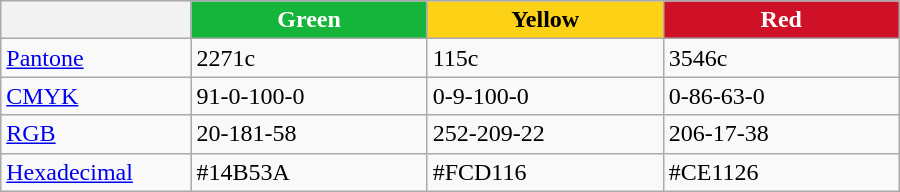<table class="wikitable" width="600px" border="1" cellpadding="2" cellspacing="0" style="background: #f9f9f9; border: 1px solid #aaaaaa; border-collapse: collapse; white-space: nowrap; text-align: left">
<tr style="text-align: center; background: #eee">
<th></th>
<th style="background:#14B53A; color:#FFF; width:150px">Green</th>
<th style="background:#FCD116; color:#000; width:150px">Yellow</th>
<th style="background:#CE1126; color:#FFF; width:150px">Red</th>
</tr>
<tr>
<td><a href='#'>Pantone</a></td>
<td>2271c</td>
<td>115c</td>
<td>3546c</td>
</tr>
<tr>
<td><a href='#'>CMYK</a></td>
<td>91-0-100-0</td>
<td>0-9-100-0</td>
<td>0-86-63-0</td>
</tr>
<tr>
<td><a href='#'>RGB</a></td>
<td>20-181-58</td>
<td>252-209-22</td>
<td>206-17-38</td>
</tr>
<tr>
<td><a href='#'>Hexadecimal</a></td>
<td>#14B53A</td>
<td>#FCD116</td>
<td>#CE1126</td>
</tr>
</table>
